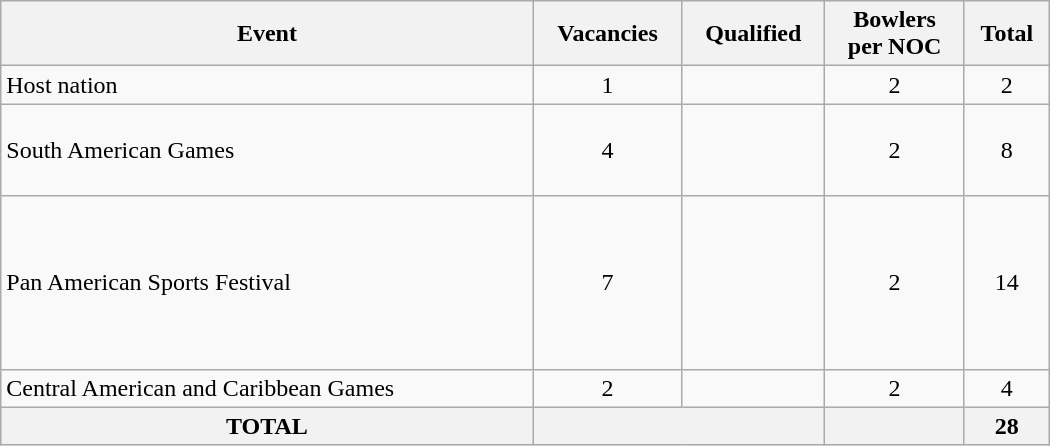<table class="wikitable" width=700>
<tr>
<th>Event</th>
<th>Vacancies</th>
<th>Qualified</th>
<th>Bowlers<br> per NOC</th>
<th>Total</th>
</tr>
<tr>
<td>Host nation</td>
<td align="center">1</td>
<td></td>
<td align="center">2</td>
<td align="center">2</td>
</tr>
<tr>
<td>South American Games</td>
<td align="center">4</td>
<td><br><br><br></td>
<td align="center">2</td>
<td align="center">8</td>
</tr>
<tr>
<td>Pan American Sports Festival</td>
<td align="center">7</td>
<td><br><br><br><br><br><br></td>
<td align="center">2</td>
<td align="center">14</td>
</tr>
<tr>
<td>Central American and Caribbean Games</td>
<td align="center">2</td>
<td><br></td>
<td align="center">2</td>
<td align="center">4</td>
</tr>
<tr>
<th>TOTAL</th>
<th colspan="2"></th>
<th></th>
<th>28</th>
</tr>
</table>
